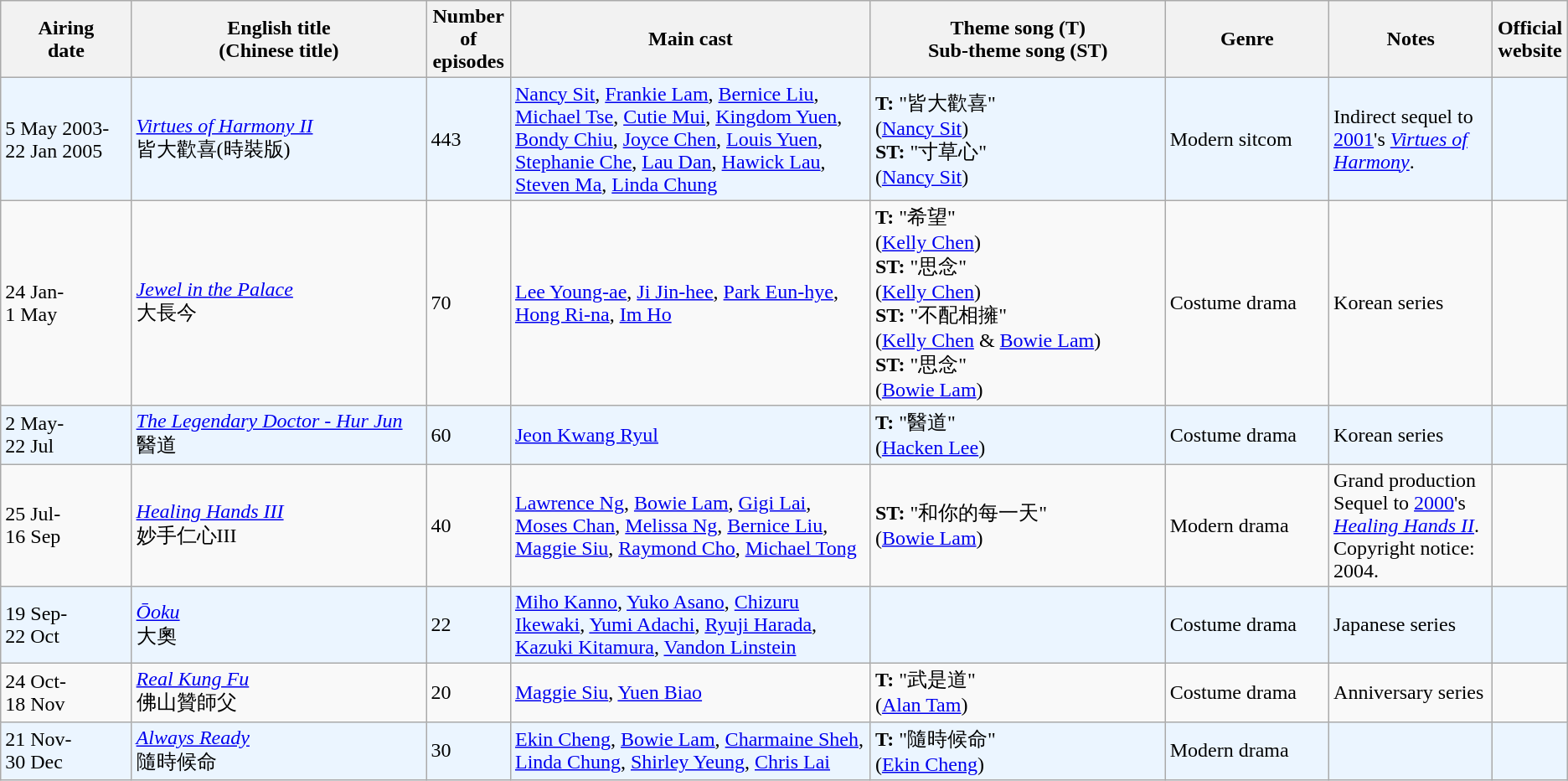<table class="wikitable">
<tr>
<th align=center width=8% bgcolor="silver">Airing<br>date</th>
<th align=center width=18% bgcolor="silver">English title <br> (Chinese title)</th>
<th align=center width=5% bgcolor="silver">Number of episodes</th>
<th align=center width=22% bgcolor="silver">Main cast</th>
<th align=center width=18% bgcolor="silver">Theme song (T) <br>Sub-theme song (ST)</th>
<th align=center width=10% bgcolor="silver">Genre</th>
<th align=center width=10% bgcolor="silver">Notes</th>
<th align=center width=1% bgcolor="silver">Official website</th>
</tr>
<tr ---- bgcolor="ebf5ff">
<td>5 May 2003-<br> 22 Jan 2005</td>
<td><em><a href='#'>Virtues of Harmony II</a></em> <br> 皆大歡喜(時裝版)</td>
<td>443</td>
<td><a href='#'>Nancy Sit</a>, <a href='#'>Frankie Lam</a>, <a href='#'>Bernice Liu</a>, <a href='#'>Michael Tse</a>, <a href='#'>Cutie Mui</a>, <a href='#'>Kingdom Yuen</a>, <a href='#'>Bondy Chiu</a>, <a href='#'>Joyce Chen</a>, <a href='#'>Louis Yuen</a>, <a href='#'>Stephanie Che</a>, <a href='#'>Lau Dan</a>, <a href='#'>Hawick Lau</a>, <a href='#'>Steven Ma</a>, <a href='#'>Linda Chung</a></td>
<td><strong>T:</strong> "皆大歡喜" <br>(<a href='#'>Nancy Sit</a>) <br> <strong>ST:</strong> "寸草心"<br>(<a href='#'>Nancy Sit</a>)</td>
<td>Modern sitcom</td>
<td>Indirect sequel to <a href='#'>2001</a>'s <em><a href='#'>Virtues of Harmony</a></em>.</td>
<td></td>
</tr>
<tr>
<td>24 Jan-<br> 1 May</td>
<td><em><a href='#'>Jewel in the Palace</a></em> <br> 大長今</td>
<td>70</td>
<td><a href='#'>Lee Young-ae</a>, <a href='#'>Ji Jin-hee</a>, <a href='#'>Park Eun-hye</a>, <a href='#'>Hong Ri-na</a>, <a href='#'>Im Ho</a></td>
<td><strong>T:</strong> "希望" <br>(<a href='#'>Kelly Chen</a>) <br> <strong>ST:</strong> "思念" <br>(<a href='#'>Kelly Chen</a>) <br> <strong>ST:</strong> "不配相擁" <br>(<a href='#'>Kelly Chen</a> & <a href='#'>Bowie Lam</a>) <br> <strong>ST:</strong> "思念" <br>(<a href='#'>Bowie Lam</a>)</td>
<td>Costume drama</td>
<td>Korean series</td>
<td></td>
</tr>
<tr ---- bgcolor="ebf5ff">
<td>2 May-<br> 22 Jul</td>
<td><em><a href='#'>The Legendary Doctor - Hur Jun</a></em> <br> 醫道</td>
<td>60</td>
<td><a href='#'>Jeon Kwang Ryul</a></td>
<td><strong>T:</strong> "醫道" <br> (<a href='#'>Hacken Lee</a>)</td>
<td>Costume drama</td>
<td>Korean series</td>
<td></td>
</tr>
<tr>
<td>25 Jul-<br> 16 Sep</td>
<td><em><a href='#'>Healing Hands III</a></em> <br>  妙手仁心III</td>
<td>40</td>
<td><a href='#'>Lawrence Ng</a>, <a href='#'>Bowie Lam</a>, <a href='#'>Gigi Lai</a>, <a href='#'>Moses Chan</a>, <a href='#'>Melissa Ng</a>, <a href='#'>Bernice Liu</a>, <a href='#'>Maggie Siu</a>, <a href='#'>Raymond Cho</a>, <a href='#'>Michael Tong</a></td>
<td><strong>ST:</strong> "和你的每一天" <br> (<a href='#'>Bowie Lam</a>)</td>
<td>Modern drama</td>
<td>Grand production <br> Sequel to <a href='#'>2000</a>'s <em><a href='#'>Healing Hands II</a></em>. Copyright notice: 2004.</td>
<td></td>
</tr>
<tr ---- bgcolor="ebf5ff">
<td>19 Sep-<br> 22 Oct</td>
<td><em><a href='#'>Ōoku</a></em> <br> 大奧</td>
<td>22</td>
<td><a href='#'>Miho Kanno</a>, <a href='#'>Yuko Asano</a>, <a href='#'>Chizuru Ikewaki</a>, <a href='#'>Yumi Adachi</a>, <a href='#'>Ryuji Harada</a>, <a href='#'>Kazuki Kitamura</a>, <a href='#'>Vandon Linstein</a></td>
<td></td>
<td>Costume drama</td>
<td>Japanese series</td>
<td></td>
</tr>
<tr>
<td>24 Oct-<br> 18 Nov</td>
<td><em><a href='#'>Real Kung Fu</a></em> <br> 佛山贊師父</td>
<td>20</td>
<td><a href='#'>Maggie Siu</a>, <a href='#'>Yuen Biao</a></td>
<td><strong>T:</strong> "武是道" <br> (<a href='#'>Alan Tam</a>)</td>
<td>Costume drama</td>
<td>Anniversary series</td>
<td></td>
</tr>
<tr ---- bgcolor="ebf5ff">
<td>21 Nov-<br>30 Dec</td>
<td><em><a href='#'>Always Ready</a></em> <br> 隨時候命</td>
<td>30</td>
<td><a href='#'>Ekin Cheng</a>, <a href='#'>Bowie Lam</a>, <a href='#'>Charmaine Sheh</a>, <a href='#'>Linda Chung</a>, <a href='#'>Shirley Yeung</a>, <a href='#'>Chris Lai</a></td>
<td><strong>T:</strong> "隨時候命" <br>(<a href='#'>Ekin Cheng</a>)</td>
<td>Modern drama</td>
<td></td>
<td></td>
</tr>
</table>
